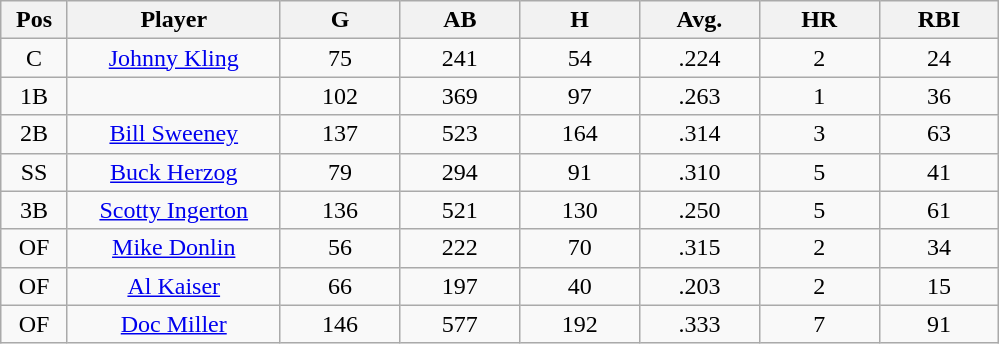<table class="wikitable sortable">
<tr>
<th bgcolor="#DDDDFF" width="5%">Pos</th>
<th bgcolor="#DDDDFF" width="16%">Player</th>
<th bgcolor="#DDDDFF" width="9%">G</th>
<th bgcolor="#DDDDFF" width="9%">AB</th>
<th bgcolor="#DDDDFF" width="9%">H</th>
<th bgcolor="#DDDDFF" width="9%">Avg.</th>
<th bgcolor="#DDDDFF" width="9%">HR</th>
<th bgcolor="#DDDDFF" width="9%">RBI</th>
</tr>
<tr align="center">
<td>C</td>
<td><a href='#'>Johnny Kling</a></td>
<td>75</td>
<td>241</td>
<td>54</td>
<td>.224</td>
<td>2</td>
<td>24</td>
</tr>
<tr align=center>
<td>1B</td>
<td></td>
<td>102</td>
<td>369</td>
<td>97</td>
<td>.263</td>
<td>1</td>
<td>36</td>
</tr>
<tr align="center">
<td>2B</td>
<td><a href='#'>Bill Sweeney</a></td>
<td>137</td>
<td>523</td>
<td>164</td>
<td>.314</td>
<td>3</td>
<td>63</td>
</tr>
<tr align=center>
<td>SS</td>
<td><a href='#'>Buck Herzog</a></td>
<td>79</td>
<td>294</td>
<td>91</td>
<td>.310</td>
<td>5</td>
<td>41</td>
</tr>
<tr align=center>
<td>3B</td>
<td><a href='#'>Scotty Ingerton</a></td>
<td>136</td>
<td>521</td>
<td>130</td>
<td>.250</td>
<td>5</td>
<td>61</td>
</tr>
<tr align=center>
<td>OF</td>
<td><a href='#'>Mike Donlin</a></td>
<td>56</td>
<td>222</td>
<td>70</td>
<td>.315</td>
<td>2</td>
<td>34</td>
</tr>
<tr align=center>
<td>OF</td>
<td><a href='#'>Al Kaiser</a></td>
<td>66</td>
<td>197</td>
<td>40</td>
<td>.203</td>
<td>2</td>
<td>15</td>
</tr>
<tr align=center>
<td>OF</td>
<td><a href='#'>Doc Miller</a></td>
<td>146</td>
<td>577</td>
<td>192</td>
<td>.333</td>
<td>7</td>
<td>91</td>
</tr>
</table>
